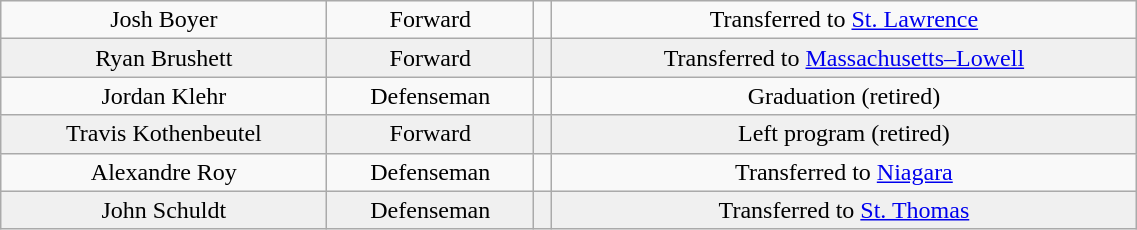<table class="wikitable" width="60%">
<tr align="center" bgcolor="">
<td>Josh Boyer</td>
<td>Forward</td>
<td></td>
<td>Transferred to <a href='#'>St. Lawrence</a></td>
</tr>
<tr align="center" bgcolor="f0f0f0">
<td>Ryan Brushett</td>
<td>Forward</td>
<td></td>
<td>Transferred to <a href='#'>Massachusetts–Lowell</a></td>
</tr>
<tr align="center" bgcolor="">
<td>Jordan Klehr</td>
<td>Defenseman</td>
<td></td>
<td>Graduation (retired)</td>
</tr>
<tr align="center" bgcolor="f0f0f0">
<td>Travis Kothenbeutel</td>
<td>Forward</td>
<td></td>
<td>Left program (retired)</td>
</tr>
<tr align="center" bgcolor="">
<td>Alexandre Roy</td>
<td>Defenseman</td>
<td></td>
<td>Transferred to <a href='#'>Niagara</a></td>
</tr>
<tr align="center" bgcolor="f0f0f0">
<td>John Schuldt</td>
<td>Defenseman</td>
<td></td>
<td>Transferred to <a href='#'>St. Thomas</a></td>
</tr>
</table>
